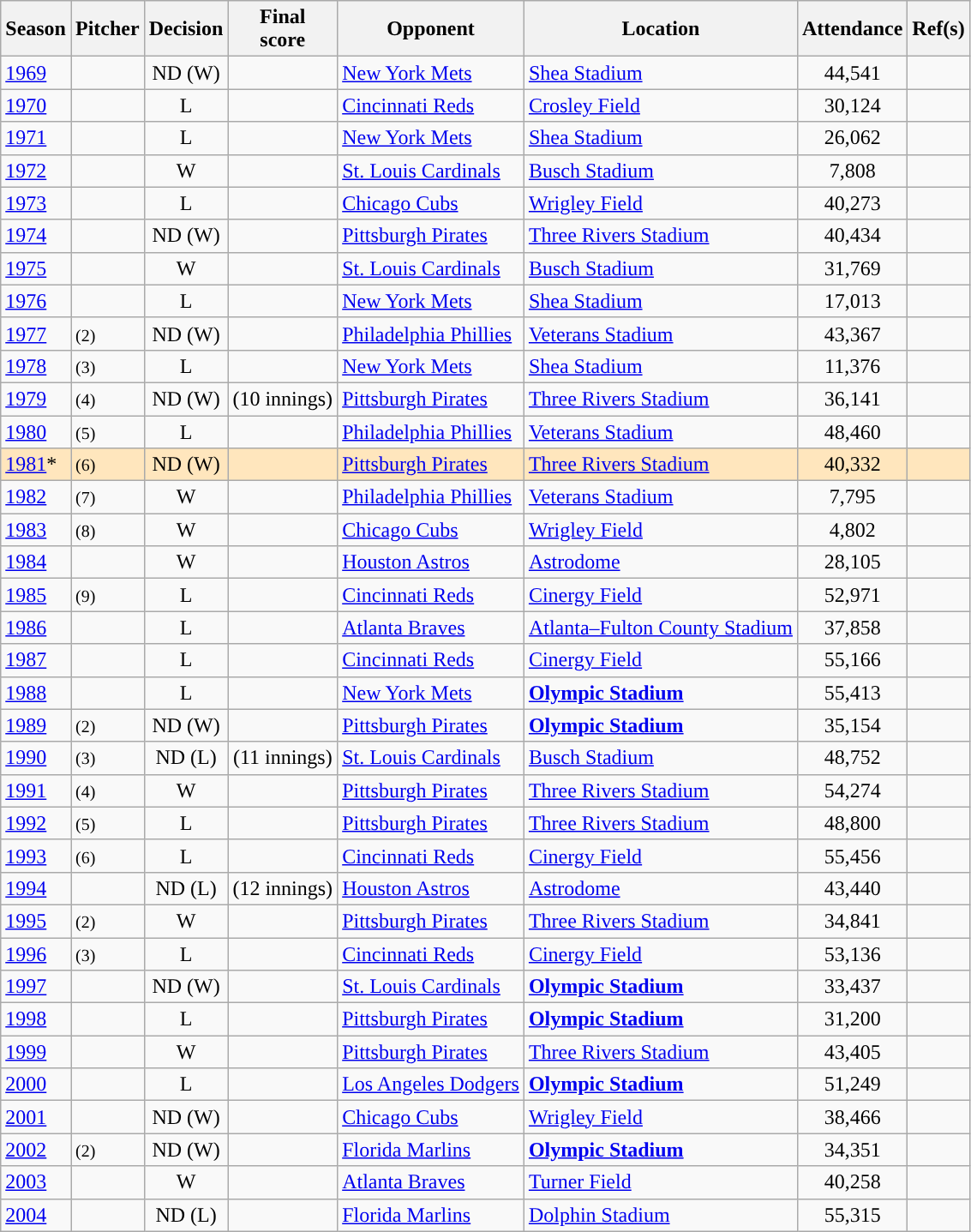<table class="wikitable sortable plainrowheaders">
<tr>
<th scope="col">Season</th>
<th scope="col">Pitcher</th>
<th scope="col">Decision</th>
<th scope="col">Final<br>score</th>
<th scope="col">Opponent</th>
<th scope="col">Location</th>
<th scope="col">Attendance</th>
<th class="unsortable">Ref(s)</th>
</tr>
<tr>
<td><a href='#'>1969</a></td>
<td></td>
<td align="center">ND (W)</td>
<td align="center"></td>
<td><a href='#'>New York Mets</a></td>
<td><a href='#'>Shea Stadium</a></td>
<td align="center">44,541</td>
<td align="center"></td>
</tr>
<tr>
<td><a href='#'>1970</a></td>
<td></td>
<td align="center">L</td>
<td align="center"></td>
<td><a href='#'>Cincinnati Reds</a></td>
<td><a href='#'>Crosley Field</a></td>
<td align="center">30,124</td>
<td align="center"></td>
</tr>
<tr>
<td><a href='#'>1971</a></td>
<td></td>
<td align="center">L</td>
<td align="center"></td>
<td><a href='#'>New York Mets</a></td>
<td><a href='#'>Shea Stadium</a></td>
<td align="center">26,062</td>
<td align="center"></td>
</tr>
<tr>
<td><a href='#'>1972</a></td>
<td></td>
<td align="center">W</td>
<td align="center"></td>
<td><a href='#'>St. Louis Cardinals</a></td>
<td><a href='#'>Busch Stadium</a></td>
<td align="center">7,808</td>
<td align="center"></td>
</tr>
<tr>
<td><a href='#'>1973</a></td>
<td></td>
<td align="center">L</td>
<td align="center"></td>
<td><a href='#'>Chicago Cubs</a></td>
<td><a href='#'>Wrigley Field</a></td>
<td align="center">40,273</td>
<td align="center"></td>
</tr>
<tr>
<td><a href='#'>1974</a></td>
<td></td>
<td align="center">ND (W)</td>
<td align="center"></td>
<td><a href='#'>Pittsburgh Pirates</a></td>
<td><a href='#'>Three Rivers Stadium</a></td>
<td align="center">40,434</td>
<td align="center"></td>
</tr>
<tr>
<td><a href='#'>1975</a></td>
<td></td>
<td align="center">W</td>
<td align="center"></td>
<td><a href='#'>St. Louis Cardinals</a></td>
<td><a href='#'>Busch Stadium</a></td>
<td align="center">31,769</td>
<td align="center"></td>
</tr>
<tr>
<td><a href='#'>1976</a></td>
<td></td>
<td align="center">L</td>
<td align="center"></td>
<td><a href='#'>New York Mets</a></td>
<td><a href='#'>Shea Stadium</a></td>
<td align="center">17,013</td>
<td align="center"></td>
</tr>
<tr>
<td><a href='#'>1977</a></td>
<td> <small>(2)</small></td>
<td align="center">ND (W)</td>
<td align="center"></td>
<td><a href='#'>Philadelphia Phillies</a></td>
<td><a href='#'>Veterans Stadium</a></td>
<td align="center">43,367</td>
<td align="center"></td>
</tr>
<tr>
<td><a href='#'>1978</a></td>
<td> <small>(3)</small></td>
<td align="center">L</td>
<td align="center"></td>
<td><a href='#'>New York Mets</a></td>
<td><a href='#'>Shea Stadium</a></td>
<td align="center">11,376</td>
<td align="center"></td>
</tr>
<tr>
<td><a href='#'>1979</a></td>
<td> <small>(4)</small></td>
<td align="center">ND (W)</td>
<td align="center"> (10 innings)</td>
<td><a href='#'>Pittsburgh Pirates</a></td>
<td><a href='#'>Three Rivers Stadium</a></td>
<td align="center">36,141</td>
<td align="center"></td>
</tr>
<tr>
<td><a href='#'>1980</a></td>
<td> <small>(5)</small></td>
<td align="center">L</td>
<td align="center"></td>
<td><a href='#'>Philadelphia Phillies</a></td>
<td><a href='#'>Veterans Stadium</a></td>
<td align="center">48,460</td>
<td align="center"></td>
</tr>
<tr>
<td style="background-color: #FFE6BD"><a href='#'>1981</a>*</td>
<td style="background-color: #FFE6BD"> <small>(6)</small></td>
<td style="background-color: #FFE6BD" align="center">ND (W)</td>
<td style="background-color: #FFE6BD" align="center"></td>
<td style="background-color: #FFE6BD"><a href='#'>Pittsburgh Pirates</a></td>
<td style="background-color: #FFE6BD"><a href='#'>Three Rivers Stadium</a></td>
<td style="background-color: #FFE6BD" align="center">40,332</td>
<td style="background-color: #FFE6BD" align="center"></td>
</tr>
<tr>
<td><a href='#'>1982</a></td>
<td> <small>(7)</small></td>
<td align="center">W</td>
<td align="center"></td>
<td><a href='#'>Philadelphia Phillies</a></td>
<td><a href='#'>Veterans Stadium</a></td>
<td align="center">7,795</td>
<td align="center"></td>
</tr>
<tr>
<td><a href='#'>1983</a></td>
<td> <small>(8)</small></td>
<td align="center">W</td>
<td align="center"></td>
<td><a href='#'>Chicago Cubs</a></td>
<td><a href='#'>Wrigley Field</a></td>
<td align="center">4,802</td>
<td align="center"></td>
</tr>
<tr>
<td><a href='#'>1984</a></td>
<td></td>
<td align="center">W</td>
<td align="center"></td>
<td><a href='#'>Houston Astros</a></td>
<td><a href='#'>Astrodome</a></td>
<td align="center">28,105</td>
<td align="center"></td>
</tr>
<tr>
<td><a href='#'>1985</a></td>
<td> <small>(9)</small></td>
<td align="center">L</td>
<td align="center"></td>
<td><a href='#'>Cincinnati Reds</a></td>
<td><a href='#'>Cinergy Field</a></td>
<td align="center">52,971</td>
<td align="center"></td>
</tr>
<tr>
<td><a href='#'>1986</a></td>
<td></td>
<td align="center">L</td>
<td align="center"></td>
<td><a href='#'>Atlanta Braves</a></td>
<td><a href='#'>Atlanta–Fulton County Stadium</a></td>
<td align="center">37,858</td>
<td align="center"></td>
</tr>
<tr>
<td><a href='#'>1987</a></td>
<td></td>
<td align="center">L</td>
<td align="center"></td>
<td><a href='#'>Cincinnati Reds</a></td>
<td><a href='#'>Cinergy Field</a></td>
<td align="center">55,166</td>
<td align="center"></td>
</tr>
<tr>
<td><a href='#'>1988</a></td>
<td></td>
<td align="center">L</td>
<td align="center"></td>
<td><a href='#'>New York Mets</a></td>
<td><strong><a href='#'>Olympic Stadium</a></strong></td>
<td align="center">55,413</td>
<td align="center"></td>
</tr>
<tr>
<td><a href='#'>1989</a></td>
<td> <small>(2)</small></td>
<td align="center">ND (W)</td>
<td align="center"></td>
<td><a href='#'>Pittsburgh Pirates</a></td>
<td><strong><a href='#'>Olympic Stadium</a></strong></td>
<td align="center">35,154</td>
<td align="center"></td>
</tr>
<tr>
<td><a href='#'>1990</a></td>
<td> <small>(3)</small></td>
<td align="center">ND (L)</td>
<td align="center"> (11 innings)</td>
<td><a href='#'>St. Louis Cardinals</a></td>
<td><a href='#'>Busch Stadium</a></td>
<td align="center">48,752</td>
<td align="center"></td>
</tr>
<tr>
<td><a href='#'>1991</a></td>
<td> <small>(4)</small></td>
<td align="center">W</td>
<td align="center"></td>
<td><a href='#'>Pittsburgh Pirates</a></td>
<td><a href='#'>Three Rivers Stadium</a></td>
<td align="center">54,274</td>
<td align="center"></td>
</tr>
<tr>
<td><a href='#'>1992</a></td>
<td> <small>(5)</small></td>
<td align="center">L</td>
<td align="center"></td>
<td><a href='#'>Pittsburgh Pirates</a></td>
<td><a href='#'>Three Rivers Stadium</a></td>
<td align="center">48,800</td>
<td align="center"></td>
</tr>
<tr>
<td><a href='#'>1993</a></td>
<td> <small>(6)</small></td>
<td align="center">L</td>
<td align="center"></td>
<td><a href='#'>Cincinnati Reds</a></td>
<td><a href='#'>Cinergy Field</a></td>
<td align="center">55,456</td>
<td align="center"></td>
</tr>
<tr>
<td><a href='#'>1994</a></td>
<td></td>
<td align="center">ND (L)</td>
<td align="center"> (12 innings)</td>
<td><a href='#'>Houston Astros</a></td>
<td><a href='#'>Astrodome</a></td>
<td align="center">43,440</td>
<td align="center"></td>
</tr>
<tr>
<td><a href='#'>1995</a></td>
<td> <small>(2)</small></td>
<td align="center">W</td>
<td align="center"></td>
<td><a href='#'>Pittsburgh Pirates</a></td>
<td><a href='#'>Three Rivers Stadium</a></td>
<td align="center">34,841</td>
<td align="center"></td>
</tr>
<tr>
<td><a href='#'>1996</a></td>
<td> <small>(3)</small></td>
<td align="center">L</td>
<td align="center"></td>
<td><a href='#'>Cincinnati Reds</a></td>
<td><a href='#'>Cinergy Field</a></td>
<td align="center">53,136</td>
<td align="center"></td>
</tr>
<tr>
<td><a href='#'>1997</a></td>
<td></td>
<td align="center">ND (W)</td>
<td align="center"></td>
<td><a href='#'>St. Louis Cardinals</a></td>
<td><strong><a href='#'>Olympic Stadium</a></strong></td>
<td align="center">33,437</td>
<td align="center"></td>
</tr>
<tr>
<td><a href='#'>1998</a></td>
<td></td>
<td align="center">L</td>
<td align="center"></td>
<td><a href='#'>Pittsburgh Pirates</a></td>
<td><strong><a href='#'>Olympic Stadium</a></strong></td>
<td align="center">31,200</td>
<td align="center"></td>
</tr>
<tr>
<td><a href='#'>1999</a></td>
<td></td>
<td align="center">W</td>
<td align="center"></td>
<td><a href='#'>Pittsburgh Pirates</a></td>
<td><a href='#'>Three Rivers Stadium</a></td>
<td align="center">43,405</td>
<td align="center"></td>
</tr>
<tr>
<td><a href='#'>2000</a></td>
<td> </td>
<td align="center">L</td>
<td align="center"></td>
<td><a href='#'>Los Angeles Dodgers</a></td>
<td><strong><a href='#'>Olympic Stadium</a></strong></td>
<td align="center">51,249</td>
<td align="center"></td>
</tr>
<tr>
<td><a href='#'>2001</a></td>
<td></td>
<td align="center">ND (W)</td>
<td align="center"></td>
<td><a href='#'>Chicago Cubs</a></td>
<td><a href='#'>Wrigley Field</a></td>
<td align="center">38,466</td>
<td align="center"></td>
</tr>
<tr>
<td><a href='#'>2002</a></td>
<td> <small>(2)</small></td>
<td align="center">ND (W)</td>
<td align="center"></td>
<td><a href='#'>Florida Marlins</a></td>
<td><strong><a href='#'>Olympic Stadium</a></strong></td>
<td align="center">34,351</td>
<td align="center"></td>
</tr>
<tr>
<td><a href='#'>2003</a></td>
<td></td>
<td align="center">W</td>
<td align="center"></td>
<td><a href='#'>Atlanta Braves</a></td>
<td><a href='#'>Turner Field</a></td>
<td align="center">40,258</td>
<td align="center"></td>
</tr>
<tr>
<td><a href='#'>2004</a></td>
<td></td>
<td align="center">ND (L)</td>
<td align="center"></td>
<td><a href='#'>Florida Marlins</a></td>
<td><a href='#'>Dolphin Stadium</a></td>
<td align="center">55,315</td>
<td align="center"></td>
</tr>
</table>
